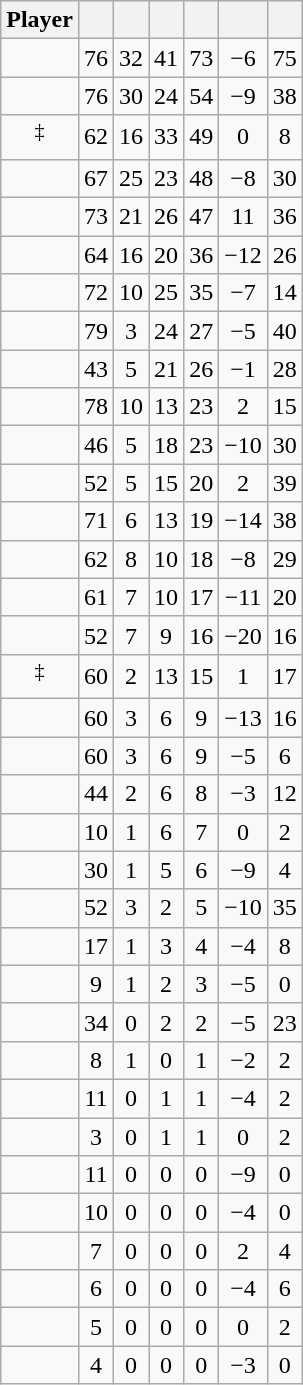<table class="wikitable sortable" style="text-align:center;">
<tr>
<th>Player</th>
<th></th>
<th></th>
<th></th>
<th></th>
<th data-sort-type="number"></th>
<th></th>
</tr>
<tr>
<td></td>
<td>76</td>
<td>32</td>
<td>41</td>
<td>73</td>
<td>−6</td>
<td>75</td>
</tr>
<tr>
<td></td>
<td>76</td>
<td>30</td>
<td>24</td>
<td>54</td>
<td>−9</td>
<td>38</td>
</tr>
<tr>
<td><sup>‡</sup></td>
<td>62</td>
<td>16</td>
<td>33</td>
<td>49</td>
<td>0</td>
<td>8</td>
</tr>
<tr>
<td></td>
<td>67</td>
<td>25</td>
<td>23</td>
<td>48</td>
<td>−8</td>
<td>30</td>
</tr>
<tr>
<td></td>
<td>73</td>
<td>21</td>
<td>26</td>
<td>47</td>
<td>11</td>
<td>36</td>
</tr>
<tr>
<td></td>
<td>64</td>
<td>16</td>
<td>20</td>
<td>36</td>
<td>−12</td>
<td>26</td>
</tr>
<tr>
<td></td>
<td>72</td>
<td>10</td>
<td>25</td>
<td>35</td>
<td>−7</td>
<td>14</td>
</tr>
<tr>
<td></td>
<td>79</td>
<td>3</td>
<td>24</td>
<td>27</td>
<td>−5</td>
<td>40</td>
</tr>
<tr>
<td></td>
<td>43</td>
<td>5</td>
<td>21</td>
<td>26</td>
<td>−1</td>
<td>28</td>
</tr>
<tr>
<td></td>
<td>78</td>
<td>10</td>
<td>13</td>
<td>23</td>
<td>2</td>
<td>15</td>
</tr>
<tr>
<td></td>
<td>46</td>
<td>5</td>
<td>18</td>
<td>23</td>
<td>−10</td>
<td>30</td>
</tr>
<tr>
<td></td>
<td>52</td>
<td>5</td>
<td>15</td>
<td>20</td>
<td>2</td>
<td>39</td>
</tr>
<tr>
<td></td>
<td>71</td>
<td>6</td>
<td>13</td>
<td>19</td>
<td>−14</td>
<td>38</td>
</tr>
<tr>
<td></td>
<td>62</td>
<td>8</td>
<td>10</td>
<td>18</td>
<td>−8</td>
<td>29</td>
</tr>
<tr>
<td></td>
<td>61</td>
<td>7</td>
<td>10</td>
<td>17</td>
<td>−11</td>
<td>20</td>
</tr>
<tr>
<td></td>
<td>52</td>
<td>7</td>
<td>9</td>
<td>16</td>
<td>−20</td>
<td>16</td>
</tr>
<tr>
<td><sup>‡</sup></td>
<td>60</td>
<td>2</td>
<td>13</td>
<td>15</td>
<td>1</td>
<td>17</td>
</tr>
<tr>
<td></td>
<td>60</td>
<td>3</td>
<td>6</td>
<td>9</td>
<td>−13</td>
<td>16</td>
</tr>
<tr>
<td></td>
<td>60</td>
<td>3</td>
<td>6</td>
<td>9</td>
<td>−5</td>
<td>6</td>
</tr>
<tr>
<td></td>
<td>44</td>
<td>2</td>
<td>6</td>
<td>8</td>
<td>−3</td>
<td>12</td>
</tr>
<tr>
<td></td>
<td>10</td>
<td>1</td>
<td>6</td>
<td>7</td>
<td>0</td>
<td>2</td>
</tr>
<tr>
<td></td>
<td>30</td>
<td>1</td>
<td>5</td>
<td>6</td>
<td>−9</td>
<td>4</td>
</tr>
<tr>
<td></td>
<td>52</td>
<td>3</td>
<td>2</td>
<td>5</td>
<td>−10</td>
<td>35</td>
</tr>
<tr>
<td></td>
<td>17</td>
<td>1</td>
<td>3</td>
<td>4</td>
<td>−4</td>
<td>8</td>
</tr>
<tr>
<td></td>
<td>9</td>
<td>1</td>
<td>2</td>
<td>3</td>
<td>−5</td>
<td>0</td>
</tr>
<tr>
<td></td>
<td>34</td>
<td>0</td>
<td>2</td>
<td>2</td>
<td>−5</td>
<td>23</td>
</tr>
<tr>
<td></td>
<td>8</td>
<td>1</td>
<td>0</td>
<td>1</td>
<td>−2</td>
<td>2</td>
</tr>
<tr>
<td></td>
<td>11</td>
<td>0</td>
<td>1</td>
<td>1</td>
<td>−4</td>
<td>2</td>
</tr>
<tr>
<td></td>
<td>3</td>
<td>0</td>
<td>1</td>
<td>1</td>
<td>0</td>
<td>2</td>
</tr>
<tr>
<td></td>
<td>11</td>
<td>0</td>
<td>0</td>
<td>0</td>
<td>−9</td>
<td>0</td>
</tr>
<tr>
<td></td>
<td>10</td>
<td>0</td>
<td>0</td>
<td>0</td>
<td>−4</td>
<td>0</td>
</tr>
<tr>
<td></td>
<td>7</td>
<td>0</td>
<td>0</td>
<td>0</td>
<td>2</td>
<td>4</td>
</tr>
<tr>
<td></td>
<td>6</td>
<td>0</td>
<td>0</td>
<td>0</td>
<td>−4</td>
<td>6</td>
</tr>
<tr>
<td></td>
<td>5</td>
<td>0</td>
<td>0</td>
<td>0</td>
<td>0</td>
<td>2</td>
</tr>
<tr>
<td></td>
<td>4</td>
<td>0</td>
<td>0</td>
<td>0</td>
<td>−3</td>
<td>0</td>
</tr>
</table>
